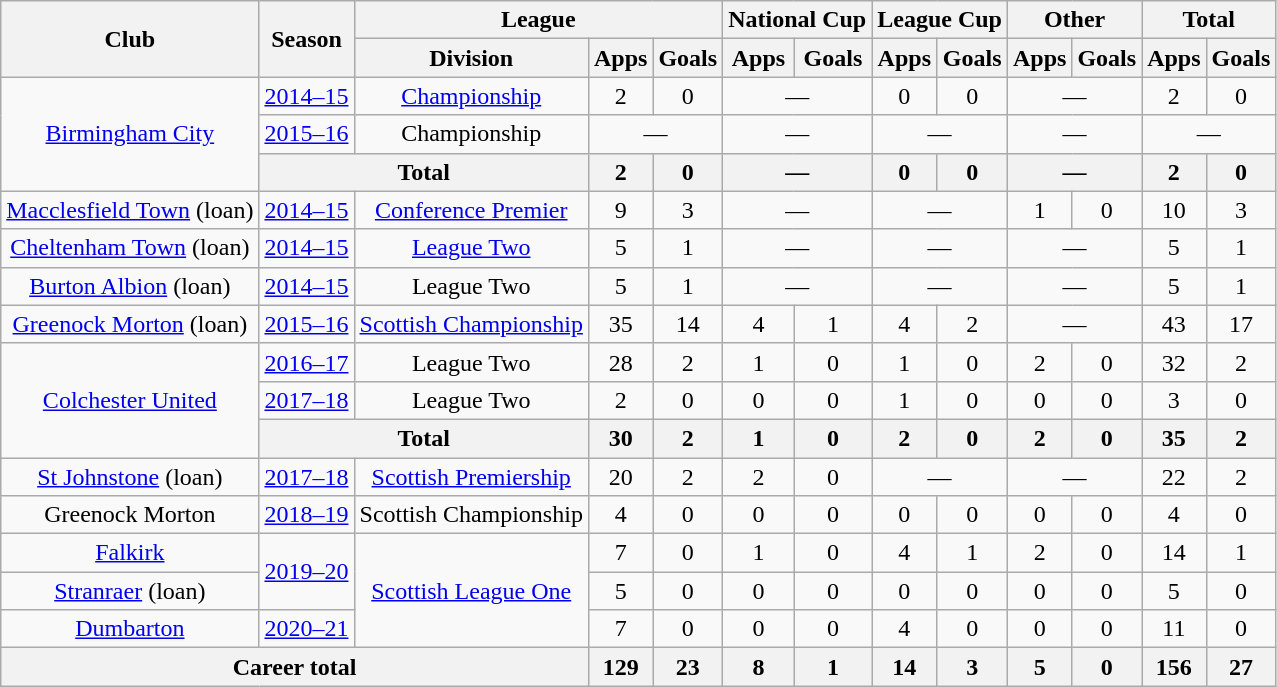<table class=wikitable style="text-align: center;">
<tr>
<th rowspan=2>Club</th>
<th rowspan=2>Season</th>
<th colspan=3>League</th>
<th colspan=2>National Cup</th>
<th colspan=2>League Cup</th>
<th colspan=2>Other</th>
<th colspan=2>Total</th>
</tr>
<tr>
<th>Division</th>
<th>Apps</th>
<th>Goals</th>
<th>Apps</th>
<th>Goals</th>
<th>Apps</th>
<th>Goals</th>
<th>Apps</th>
<th>Goals</th>
<th>Apps</th>
<th>Goals</th>
</tr>
<tr>
<td rowspan=3><a href='#'>Birmingham City</a></td>
<td><a href='#'>2014–15</a></td>
<td><a href='#'>Championship</a></td>
<td>2</td>
<td>0</td>
<td colspan=2>—</td>
<td>0</td>
<td>0</td>
<td colspan=2>—</td>
<td>2</td>
<td>0</td>
</tr>
<tr>
<td><a href='#'>2015–16</a></td>
<td>Championship</td>
<td colspan=2>—</td>
<td colspan=2>—</td>
<td colspan=2>—</td>
<td colspan=2>—</td>
<td colspan=2>—</td>
</tr>
<tr>
<th colspan=2>Total</th>
<th>2</th>
<th>0</th>
<th colspan=2>—</th>
<th>0</th>
<th>0</th>
<th colspan=2>—</th>
<th>2</th>
<th>0</th>
</tr>
<tr>
<td><a href='#'>Macclesfield Town</a> (loan)</td>
<td><a href='#'>2014–15</a></td>
<td><a href='#'>Conference Premier</a></td>
<td>9</td>
<td>3</td>
<td colspan=2>—</td>
<td colspan=2>—</td>
<td>1</td>
<td>0</td>
<td>10</td>
<td>3</td>
</tr>
<tr>
<td><a href='#'>Cheltenham Town</a> (loan)</td>
<td><a href='#'>2014–15</a></td>
<td><a href='#'>League Two</a></td>
<td>5</td>
<td>1</td>
<td colspan=2>—</td>
<td colspan=2>—</td>
<td colspan=2>—</td>
<td>5</td>
<td>1</td>
</tr>
<tr>
<td><a href='#'>Burton Albion</a> (loan)</td>
<td><a href='#'>2014–15</a></td>
<td>League Two</td>
<td>5</td>
<td>1</td>
<td colspan=2>—</td>
<td colspan=2>—</td>
<td colspan=2>—</td>
<td>5</td>
<td>1</td>
</tr>
<tr>
<td><a href='#'>Greenock Morton</a> (loan)</td>
<td><a href='#'>2015–16</a></td>
<td><a href='#'>Scottish Championship</a></td>
<td>35</td>
<td>14</td>
<td>4</td>
<td>1</td>
<td>4</td>
<td>2</td>
<td colspan=2>—</td>
<td>43</td>
<td>17</td>
</tr>
<tr>
<td rowspan=3><a href='#'>Colchester United</a></td>
<td><a href='#'>2016–17</a></td>
<td>League Two</td>
<td>28</td>
<td>2</td>
<td>1</td>
<td>0</td>
<td>1</td>
<td>0</td>
<td>2</td>
<td>0</td>
<td>32</td>
<td>2</td>
</tr>
<tr>
<td><a href='#'>2017–18</a></td>
<td>League Two</td>
<td>2</td>
<td>0</td>
<td>0</td>
<td>0</td>
<td>1</td>
<td>0</td>
<td>0</td>
<td>0</td>
<td>3</td>
<td>0</td>
</tr>
<tr>
<th colspan=2>Total</th>
<th>30</th>
<th>2</th>
<th>1</th>
<th>0</th>
<th>2</th>
<th>0</th>
<th>2</th>
<th>0</th>
<th>35</th>
<th>2</th>
</tr>
<tr>
<td><a href='#'>St Johnstone</a> (loan)</td>
<td><a href='#'>2017–18</a></td>
<td><a href='#'>Scottish Premiership</a></td>
<td>20</td>
<td>2</td>
<td>2</td>
<td>0</td>
<td colspan=2>—</td>
<td colspan=2>—</td>
<td>22</td>
<td>2</td>
</tr>
<tr>
<td>Greenock Morton</td>
<td><a href='#'>2018–19</a></td>
<td>Scottish Championship</td>
<td>4</td>
<td>0</td>
<td>0</td>
<td>0</td>
<td>0</td>
<td>0</td>
<td>0</td>
<td>0</td>
<td>4</td>
<td>0</td>
</tr>
<tr>
<td><a href='#'>Falkirk</a></td>
<td rowspan="2"><a href='#'>2019–20</a></td>
<td rowspan="3"><a href='#'>Scottish League One</a></td>
<td>7</td>
<td>0</td>
<td>1</td>
<td>0</td>
<td>4</td>
<td>1</td>
<td>2</td>
<td>0</td>
<td>14</td>
<td>1</td>
</tr>
<tr>
<td><a href='#'>Stranraer</a> (loan)</td>
<td>5</td>
<td>0</td>
<td>0</td>
<td>0</td>
<td>0</td>
<td>0</td>
<td>0</td>
<td>0</td>
<td>5</td>
<td>0</td>
</tr>
<tr>
<td><a href='#'>Dumbarton</a></td>
<td><a href='#'>2020–21</a></td>
<td>7</td>
<td>0</td>
<td>0</td>
<td>0</td>
<td>4</td>
<td>0</td>
<td>0</td>
<td>0</td>
<td>11</td>
<td>0</td>
</tr>
<tr>
<th colspan="3">Career total</th>
<th>129</th>
<th>23</th>
<th>8</th>
<th>1</th>
<th>14</th>
<th>3</th>
<th>5</th>
<th>0</th>
<th>156</th>
<th>27</th>
</tr>
</table>
